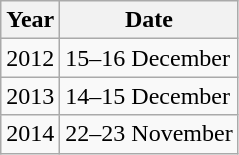<table class="wikitable">
<tr>
<th>Year</th>
<th>Date</th>
</tr>
<tr>
<td>2012</td>
<td>15–16 December</td>
</tr>
<tr>
<td>2013</td>
<td>14–15 December</td>
</tr>
<tr>
<td>2014</td>
<td>22–23 November</td>
</tr>
</table>
